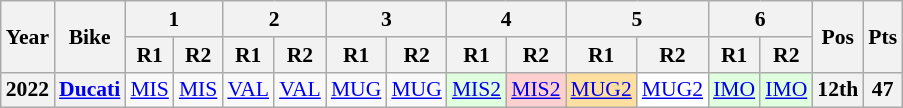<table class="wikitable" style="text-align:center; font-size:90%">
<tr>
<th valign="middle" rowspan=2>Year</th>
<th valign="middle" rowspan=2>Bike</th>
<th colspan=2>1</th>
<th colspan=2>2</th>
<th colspan=2>3</th>
<th colspan=2>4</th>
<th colspan=2>5</th>
<th colspan=2>6</th>
<th rowspan=2>Pos</th>
<th rowspan=2>Pts</th>
</tr>
<tr>
<th>R1</th>
<th>R2</th>
<th>R1</th>
<th>R2</th>
<th>R1</th>
<th>R2</th>
<th>R1</th>
<th>R2</th>
<th>R1</th>
<th>R2</th>
<th>R1</th>
<th>R2</th>
</tr>
<tr>
<th>2022</th>
<th><a href='#'>Ducati</a></th>
<td><a href='#'>MIS</a></td>
<td><a href='#'>MIS</a></td>
<td><a href='#'>VAL</a></td>
<td><a href='#'>VAL</a></td>
<td><a href='#'>MUG</a></td>
<td><a href='#'>MUG</a></td>
<td style="background:#DFFFDF;"><a href='#'>MIS2</a><br></td>
<td style="background:#FFCFCF;"><a href='#'>MIS2</a><br></td>
<td style="background:#FFDF9F;"><a href='#'>MUG2</a><br></td>
<td style="background:#FFFFFF;"><a href='#'>MUG2</a><br></td>
<td style="background:#dfffdf;"><a href='#'>IMO</a><br></td>
<td style="background:#dfffdf;"><a href='#'>IMO</a><br></td>
<th>12th</th>
<th>47</th>
</tr>
</table>
